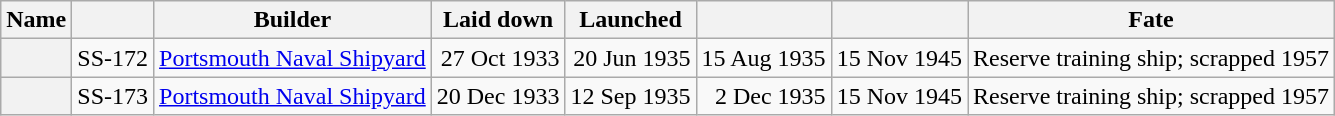<table class="wikitable plainrowheaders">
<tr>
<th scope="col">Name</th>
<th scope="col"></th>
<th scope="col">Builder</th>
<th scope="col">Laid down</th>
<th scope="col">Launched</th>
<th scope="col"></th>
<th scope="col"></th>
<th scope="col">Fate</th>
</tr>
<tr>
<th scope="row"></th>
<td>SS-172</td>
<td><a href='#'>Portsmouth Naval Shipyard</a></td>
<td style="text-align: right;">27 Oct 1933</td>
<td style="text-align: right;">20 Jun 1935</td>
<td style="text-align: right;">15 Aug 1935</td>
<td style="text-align: right;">15 Nov 1945</td>
<td>Reserve training ship; scrapped 1957</td>
</tr>
<tr>
<th scope="row"></th>
<td style="white-space: nowrap;">SS-173</td>
<td><a href='#'>Portsmouth Naval Shipyard</a></td>
<td style="text-align: right;">20 Dec 1933</td>
<td style="text-align: right;">12 Sep 1935</td>
<td style="text-align: right;">2 Dec 1935</td>
<td style="text-align: right;">15 Nov 1945</td>
<td>Reserve training ship; scrapped 1957</td>
</tr>
</table>
